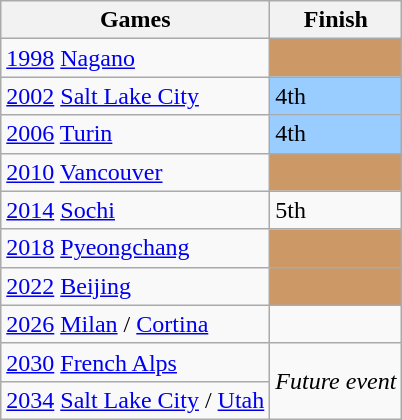<table class="wikitable sortable">
<tr>
<th>Games</th>
<th>Finish</th>
</tr>
<tr>
<td> <a href='#'>1998</a> <a href='#'>Nagano</a></td>
<td style="background:#c96;"></td>
</tr>
<tr>
<td> <a href='#'>2002</a> <a href='#'>Salt Lake City</a></td>
<td style="background:#9acdff;">4th</td>
</tr>
<tr>
<td> <a href='#'>2006</a> <a href='#'>Turin</a></td>
<td style="background:#9acdff;">4th</td>
</tr>
<tr>
<td> <a href='#'>2010</a> <a href='#'>Vancouver</a></td>
<td style="background:#c96;"></td>
</tr>
<tr>
<td> <a href='#'>2014</a> <a href='#'>Sochi</a></td>
<td>5th</td>
</tr>
<tr>
<td> <a href='#'>2018</a> <a href='#'>Pyeongchang</a></td>
<td style="background:#c96;"></td>
</tr>
<tr>
<td> <a href='#'>2022</a> <a href='#'>Beijing</a></td>
<td style="background:#c96;"></td>
</tr>
<tr>
<td> <a href='#'>2026</a> <a href='#'>Milan</a> / <a href='#'>Cortina</a></td>
<td></td>
</tr>
<tr>
<td> <a href='#'>2030</a> <a href='#'>French Alps</a></td>
<td colspan=10 rowspan=2 align=center><em>Future event</em></td>
</tr>
<tr>
<td> <a href='#'>2034</a> <a href='#'>Salt Lake City</a> / <a href='#'>Utah</a></td>
</tr>
</table>
